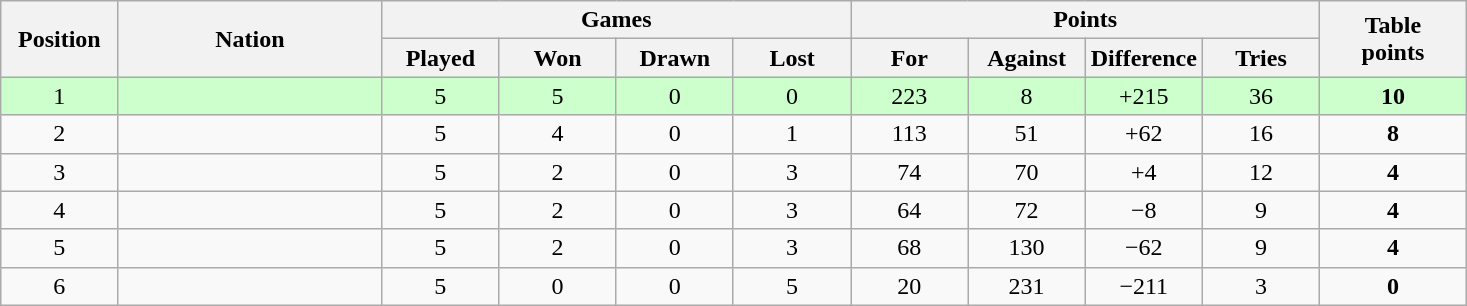<table class="wikitable" style="text-align: center;">
<tr>
<th rowspan=2 width="8%">Position</th>
<th rowspan=2 width="18%">Nation</th>
<th colspan=4 width="32%">Games</th>
<th colspan=4 width="32%">Points</th>
<th rowspan=2 width="10%">Table<br>points</th>
</tr>
<tr>
<th width="8%">Played</th>
<th width="8%">Won</th>
<th width="8%">Drawn</th>
<th width="8%">Lost</th>
<th width="8%">For</th>
<th width="8%">Against</th>
<th width="8%">Difference</th>
<th width="8%">Tries</th>
</tr>
<tr bgcolor=#ccffcc align=center>
<td>1</td>
<td align=left></td>
<td>5</td>
<td>5</td>
<td>0</td>
<td>0</td>
<td>223</td>
<td>8</td>
<td>+215</td>
<td>36</td>
<td><strong>10</strong></td>
</tr>
<tr>
<td>2</td>
<td align=left></td>
<td>5</td>
<td>4</td>
<td>0</td>
<td>1</td>
<td>113</td>
<td>51</td>
<td>+62</td>
<td>16</td>
<td><strong>8</strong></td>
</tr>
<tr>
<td>3</td>
<td align=left></td>
<td>5</td>
<td>2</td>
<td>0</td>
<td>3</td>
<td>74</td>
<td>70</td>
<td>+4</td>
<td>12</td>
<td><strong>4</strong></td>
</tr>
<tr>
<td>4</td>
<td align=left></td>
<td>5</td>
<td>2</td>
<td>0</td>
<td>3</td>
<td>64</td>
<td>72</td>
<td>−8</td>
<td>9</td>
<td><strong>4</strong></td>
</tr>
<tr>
<td>5</td>
<td align=left></td>
<td>5</td>
<td>2</td>
<td>0</td>
<td>3</td>
<td>68</td>
<td>130</td>
<td>−62</td>
<td>9</td>
<td><strong>4</strong></td>
</tr>
<tr>
<td>6</td>
<td align=left></td>
<td>5</td>
<td>0</td>
<td>0</td>
<td>5</td>
<td>20</td>
<td>231</td>
<td>−211</td>
<td>3</td>
<td><strong>0</strong></td>
</tr>
</table>
